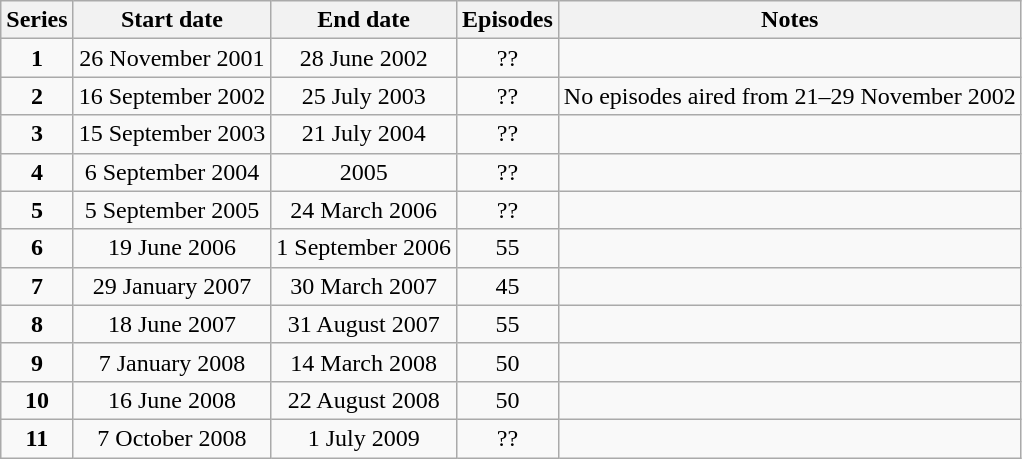<table class="wikitable" style="text-align:center;">
<tr>
<th>Series</th>
<th>Start date</th>
<th>End date</th>
<th>Episodes</th>
<th>Notes</th>
</tr>
<tr>
<td><strong>1</strong></td>
<td>26 November 2001</td>
<td>28 June 2002</td>
<td>??</td>
<td style="text-align:left;"></td>
</tr>
<tr>
<td><strong>2</strong></td>
<td>16 September 2002</td>
<td>25 July 2003</td>
<td>??</td>
<td style="text-align:left;">No episodes aired from 21–29 November 2002</td>
</tr>
<tr>
<td><strong>3</strong></td>
<td>15 September 2003</td>
<td>21 July 2004</td>
<td>??</td>
<td style="text-align:left;"></td>
</tr>
<tr>
<td><strong>4</strong></td>
<td>6 September 2004</td>
<td>2005</td>
<td>??</td>
<td style="text-align:left;"></td>
</tr>
<tr>
<td><strong>5</strong></td>
<td>5 September 2005</td>
<td>24 March 2006</td>
<td>??</td>
<td style="text-align:left;"></td>
</tr>
<tr>
<td><strong>6</strong></td>
<td>19 June 2006</td>
<td>1 September 2006</td>
<td>55</td>
<td style="text-align:left;"></td>
</tr>
<tr>
<td><strong>7</strong></td>
<td>29 January 2007</td>
<td>30 March 2007</td>
<td>45</td>
<td style="text-align:left;"></td>
</tr>
<tr>
<td><strong>8</strong></td>
<td>18 June 2007</td>
<td>31 August 2007</td>
<td>55</td>
<td style="text-align:left;"></td>
</tr>
<tr>
<td><strong>9</strong></td>
<td>7 January 2008</td>
<td>14 March 2008</td>
<td>50</td>
<td style="text-align:left;"></td>
</tr>
<tr>
<td><strong>10</strong></td>
<td>16 June 2008</td>
<td>22 August 2008</td>
<td>50</td>
<td style="text-align:left;"></td>
</tr>
<tr>
<td><strong>11</strong></td>
<td>7 October 2008</td>
<td>1 July 2009</td>
<td>??</td>
<td style="text-align:left;"></td>
</tr>
</table>
